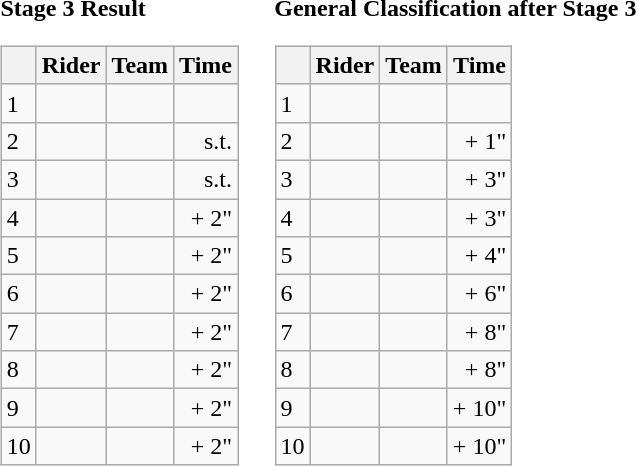<table>
<tr>
<td><strong>Stage 3 Result</strong><br><table class="wikitable">
<tr>
<th></th>
<th>Rider</th>
<th>Team</th>
<th>Time</th>
</tr>
<tr>
<td>1</td>
<td></td>
<td></td>
<td align="right"></td>
</tr>
<tr>
<td>2</td>
<td></td>
<td></td>
<td align="right">s.t.</td>
</tr>
<tr>
<td>3</td>
<td></td>
<td></td>
<td align="right">s.t.</td>
</tr>
<tr>
<td>4</td>
<td></td>
<td></td>
<td align="right">+ 2"</td>
</tr>
<tr>
<td>5</td>
<td></td>
<td></td>
<td align="right">+ 2"</td>
</tr>
<tr>
<td>6</td>
<td></td>
<td></td>
<td align="right">+ 2"</td>
</tr>
<tr>
<td>7</td>
<td></td>
<td></td>
<td align="right">+ 2"</td>
</tr>
<tr>
<td>8</td>
<td></td>
<td></td>
<td align="right">+ 2"</td>
</tr>
<tr>
<td>9</td>
<td></td>
<td></td>
<td align="right">+ 2"</td>
</tr>
<tr>
<td>10</td>
<td></td>
<td></td>
<td align="right">+ 2"</td>
</tr>
</table>
</td>
<td></td>
<td><strong>General Classification after Stage 3</strong><br><table class="wikitable">
<tr>
<th></th>
<th>Rider</th>
<th>Team</th>
<th>Time</th>
</tr>
<tr>
<td>1</td>
<td> </td>
<td></td>
<td align="right"></td>
</tr>
<tr>
<td>2</td>
<td></td>
<td></td>
<td align="right">+ 1"</td>
</tr>
<tr>
<td>3</td>
<td></td>
<td></td>
<td align="right">+ 3"</td>
</tr>
<tr>
<td>4</td>
<td></td>
<td></td>
<td align="right">+ 3"</td>
</tr>
<tr>
<td>5</td>
<td></td>
<td></td>
<td align="right">+ 4"</td>
</tr>
<tr>
<td>6</td>
<td></td>
<td></td>
<td align="right">+ 6"</td>
</tr>
<tr>
<td>7</td>
<td> </td>
<td></td>
<td align="right">+ 8"</td>
</tr>
<tr>
<td>8</td>
<td></td>
<td></td>
<td align="right">+ 8"</td>
</tr>
<tr>
<td>9</td>
<td></td>
<td></td>
<td align="right">+ 10"</td>
</tr>
<tr>
<td>10</td>
<td></td>
<td></td>
<td align="right">+ 10"</td>
</tr>
</table>
</td>
</tr>
</table>
